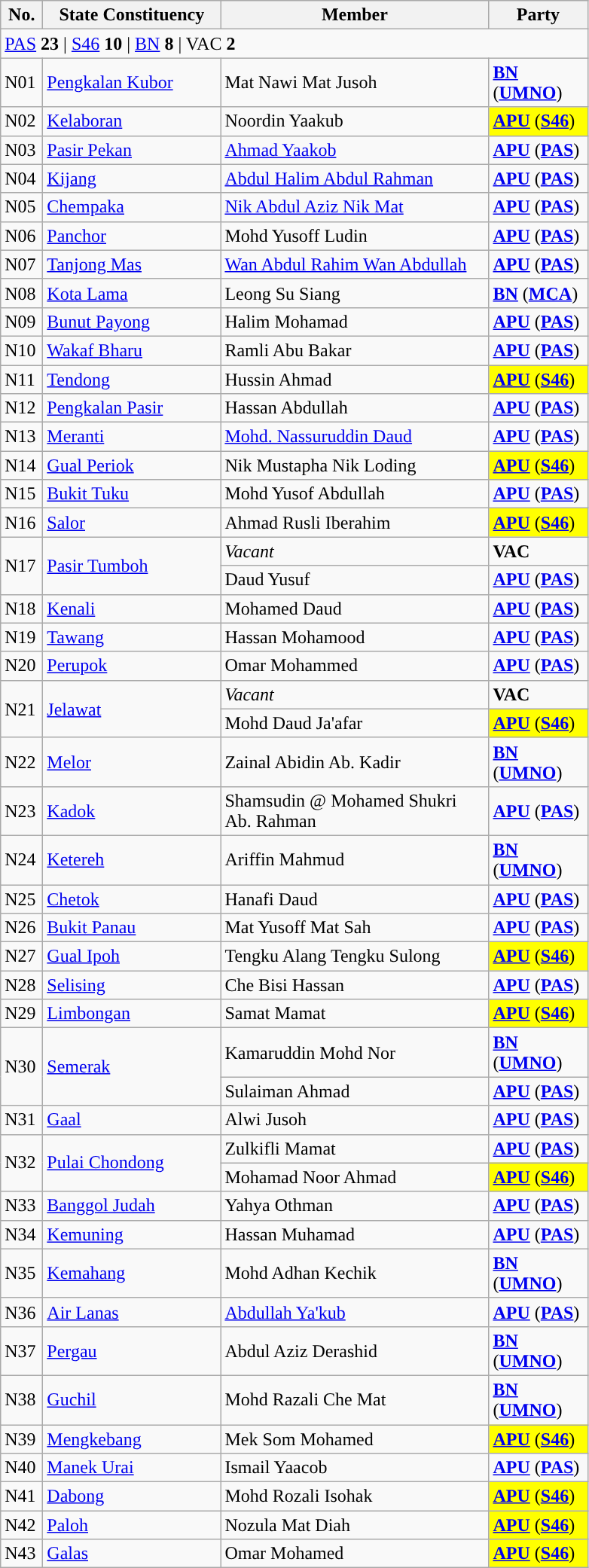<table class="wikitable sortable">
<tr>
<th style="width:30px;">No.</th>
<th style="width:150px;">State Constituency</th>
<th style="width:230px;">Member</th>
<th style="width:80px;">Party</th>
</tr>
<tr>
<td colspan="4"><a href='#'>PAS</a> <strong>23</strong> | <a href='#'>S46</a> <strong>10</strong> | <a href='#'>BN</a> <strong>8</strong> | VAC <strong>2</strong></td>
</tr>
<tr>
<td>N01</td>
<td><a href='#'>Pengkalan Kubor</a></td>
<td>Mat Nawi Mat Jusoh</td>
<td><strong><a href='#'>BN</a></strong> (<strong><a href='#'>UMNO</a></strong>)</td>
</tr>
<tr>
<td>N02</td>
<td><a href='#'>Kelaboran</a></td>
<td>Noordin Yaakub</td>
<td bgcolor="yellow"><strong><a href='#'>APU</a></strong> (<strong><a href='#'>S46</a></strong>)</td>
</tr>
<tr>
<td>N03</td>
<td><a href='#'>Pasir Pekan</a></td>
<td><a href='#'>Ahmad Yaakob</a></td>
<td><strong><a href='#'>APU</a></strong> (<strong><a href='#'>PAS</a></strong>)</td>
</tr>
<tr>
<td>N04</td>
<td><a href='#'>Kijang</a></td>
<td><a href='#'>Abdul Halim Abdul Rahman</a></td>
<td><strong><a href='#'>APU</a></strong> (<strong><a href='#'>PAS</a></strong>)</td>
</tr>
<tr>
<td>N05</td>
<td><a href='#'>Chempaka</a></td>
<td><a href='#'>Nik Abdul Aziz Nik Mat</a></td>
<td><strong><a href='#'>APU</a></strong> (<strong><a href='#'>PAS</a></strong>)</td>
</tr>
<tr>
<td>N06</td>
<td><a href='#'>Panchor</a></td>
<td>Mohd Yusoff Ludin</td>
<td><strong><a href='#'>APU</a></strong> (<strong><a href='#'>PAS</a></strong>)</td>
</tr>
<tr>
<td>N07</td>
<td><a href='#'>Tanjong Mas</a></td>
<td><a href='#'>Wan Abdul Rahim Wan Abdullah</a></td>
<td><strong><a href='#'>APU</a></strong> (<strong><a href='#'>PAS</a></strong>)</td>
</tr>
<tr>
<td>N08</td>
<td><a href='#'>Kota Lama</a></td>
<td>Leong Su Siang</td>
<td><strong><a href='#'>BN</a></strong> (<strong><a href='#'>MCA</a></strong>)</td>
</tr>
<tr>
<td>N09</td>
<td><a href='#'>Bunut Payong</a></td>
<td>Halim Mohamad</td>
<td><strong><a href='#'>APU</a></strong> (<strong><a href='#'>PAS</a></strong>)</td>
</tr>
<tr>
<td>N10</td>
<td><a href='#'>Wakaf Bharu</a></td>
<td>Ramli Abu Bakar</td>
<td><strong><a href='#'>APU</a></strong> (<strong><a href='#'>PAS</a></strong>)</td>
</tr>
<tr>
<td>N11</td>
<td><a href='#'>Tendong</a></td>
<td>Hussin Ahmad</td>
<td bgcolor="yellow"><strong><a href='#'>APU</a></strong> (<strong><a href='#'>S46</a></strong>)</td>
</tr>
<tr>
<td>N12</td>
<td><a href='#'>Pengkalan Pasir</a></td>
<td>Hassan Abdullah</td>
<td><strong><a href='#'>APU</a></strong> (<strong><a href='#'>PAS</a></strong>)</td>
</tr>
<tr>
<td>N13</td>
<td><a href='#'>Meranti</a></td>
<td><a href='#'>Mohd. Nassuruddin Daud</a></td>
<td><strong><a href='#'>APU</a></strong> (<strong><a href='#'>PAS</a></strong>)</td>
</tr>
<tr>
<td>N14</td>
<td><a href='#'>Gual Periok</a></td>
<td>Nik Mustapha Nik Loding</td>
<td bgcolor="yellow"><strong><a href='#'>APU</a></strong> (<strong><a href='#'>S46</a></strong>)</td>
</tr>
<tr>
<td>N15</td>
<td><a href='#'>Bukit Tuku</a></td>
<td>Mohd Yusof Abdullah</td>
<td><strong><a href='#'>APU</a></strong> (<strong><a href='#'>PAS</a></strong>)</td>
</tr>
<tr>
<td>N16</td>
<td><a href='#'>Salor</a></td>
<td>Ahmad Rusli Iberahim</td>
<td bgcolor="yellow"><strong><a href='#'>APU</a></strong> (<strong><a href='#'>S46</a></strong>)</td>
</tr>
<tr>
<td rowspan=2>N17</td>
<td rowspan=2><a href='#'>Pasir Tumboh</a></td>
<td><em>Vacant</em> </td>
<td><strong>VAC</strong></td>
</tr>
<tr>
<td>Daud Yusuf </td>
<td><strong><a href='#'>APU</a></strong> (<strong><a href='#'>PAS</a></strong>)</td>
</tr>
<tr>
<td>N18</td>
<td><a href='#'>Kenali</a></td>
<td>Mohamed Daud</td>
<td><strong><a href='#'>APU</a></strong> (<strong><a href='#'>PAS</a></strong>)</td>
</tr>
<tr>
<td>N19</td>
<td><a href='#'>Tawang</a></td>
<td>Hassan Mohamood</td>
<td><strong><a href='#'>APU</a></strong> (<strong><a href='#'>PAS</a></strong>)</td>
</tr>
<tr>
<td>N20</td>
<td><a href='#'>Perupok</a></td>
<td>Omar Mohammed</td>
<td><strong><a href='#'>APU</a></strong> (<strong><a href='#'>PAS</a></strong>)</td>
</tr>
<tr>
<td rowspan=2>N21</td>
<td rowspan=2><a href='#'>Jelawat</a></td>
<td><em>Vacant</em> </td>
<td><strong>VAC</strong></td>
</tr>
<tr>
<td>Mohd Daud Ja'afar </td>
<td bgcolor="yellow"><strong><a href='#'>APU</a></strong> (<strong><a href='#'>S46</a></strong>)</td>
</tr>
<tr>
<td>N22</td>
<td><a href='#'>Melor</a></td>
<td>Zainal Abidin Ab. Kadir</td>
<td><strong><a href='#'>BN</a></strong> (<strong><a href='#'>UMNO</a></strong>)</td>
</tr>
<tr>
<td>N23</td>
<td><a href='#'>Kadok</a></td>
<td>Shamsudin @ Mohamed Shukri Ab. Rahman</td>
<td><strong><a href='#'>APU</a></strong> (<strong><a href='#'>PAS</a></strong>)</td>
</tr>
<tr>
<td>N24</td>
<td><a href='#'>Ketereh</a></td>
<td>Ariffin Mahmud</td>
<td><strong><a href='#'>BN</a></strong> (<strong><a href='#'>UMNO</a></strong>)</td>
</tr>
<tr>
<td>N25</td>
<td><a href='#'>Chetok</a></td>
<td>Hanafi Daud</td>
<td><strong><a href='#'>APU</a></strong> (<strong><a href='#'>PAS</a></strong>)</td>
</tr>
<tr>
<td>N26</td>
<td><a href='#'>Bukit Panau</a></td>
<td>Mat Yusoff Mat Sah</td>
<td><strong><a href='#'>APU</a></strong> (<strong><a href='#'>PAS</a></strong>)</td>
</tr>
<tr>
<td>N27</td>
<td><a href='#'>Gual Ipoh</a></td>
<td>Tengku Alang Tengku Sulong</td>
<td bgcolor="yellow"><strong><a href='#'>APU</a></strong> (<strong><a href='#'>S46</a></strong>)</td>
</tr>
<tr>
<td>N28</td>
<td><a href='#'>Selising</a></td>
<td>Che Bisi Hassan</td>
<td><strong><a href='#'>APU</a></strong> (<strong><a href='#'>PAS</a></strong>)</td>
</tr>
<tr>
<td>N29</td>
<td><a href='#'>Limbongan</a></td>
<td>Samat Mamat</td>
<td bgcolor="yellow"><strong><a href='#'>APU</a></strong> (<strong><a href='#'>S46</a></strong>)</td>
</tr>
<tr>
<td rowspan=2>N30</td>
<td rowspan=2><a href='#'>Semerak</a></td>
<td>Kamaruddin Mohd Nor </td>
<td><strong><a href='#'>BN</a></strong> (<strong><a href='#'>UMNO</a></strong>)</td>
</tr>
<tr>
<td>Sulaiman Ahmad </td>
<td><strong><a href='#'>APU</a></strong> (<strong><a href='#'>PAS</a></strong>)</td>
</tr>
<tr>
<td>N31</td>
<td><a href='#'>Gaal</a></td>
<td>Alwi Jusoh</td>
<td><strong><a href='#'>APU</a></strong> (<strong><a href='#'>PAS</a></strong>)</td>
</tr>
<tr>
<td rowspan=2>N32</td>
<td rowspan=2><a href='#'>Pulai Chondong</a></td>
<td>Zulkifli Mamat </td>
<td><strong><a href='#'>APU</a></strong> (<strong><a href='#'>PAS</a></strong>)</td>
</tr>
<tr>
<td>Mohamad Noor Ahmad </td>
<td bgcolor="yellow"><strong><a href='#'>APU</a></strong> (<strong><a href='#'>S46</a></strong>)</td>
</tr>
<tr>
<td>N33</td>
<td><a href='#'>Banggol Judah</a></td>
<td>Yahya Othman</td>
<td><strong><a href='#'>APU</a></strong> (<strong><a href='#'>PAS</a></strong>)</td>
</tr>
<tr>
<td>N34</td>
<td><a href='#'>Kemuning</a></td>
<td>Hassan Muhamad</td>
<td><strong><a href='#'>APU</a></strong> (<strong><a href='#'>PAS</a></strong>)</td>
</tr>
<tr>
<td>N35</td>
<td><a href='#'>Kemahang</a></td>
<td>Mohd Adhan Kechik</td>
<td><strong><a href='#'>BN</a></strong> (<strong><a href='#'>UMNO</a></strong>)</td>
</tr>
<tr>
<td>N36</td>
<td><a href='#'>Air Lanas</a></td>
<td><a href='#'>Abdullah Ya'kub</a></td>
<td><strong><a href='#'>APU</a></strong> (<strong><a href='#'>PAS</a></strong>)</td>
</tr>
<tr>
<td>N37</td>
<td><a href='#'>Pergau</a></td>
<td>Abdul Aziz Derashid</td>
<td><strong><a href='#'>BN</a></strong> (<strong><a href='#'>UMNO</a></strong>)</td>
</tr>
<tr>
<td>N38</td>
<td><a href='#'>Guchil</a></td>
<td>Mohd Razali Che Mat</td>
<td><strong><a href='#'>BN</a></strong> (<strong><a href='#'>UMNO</a></strong>)</td>
</tr>
<tr>
<td>N39</td>
<td><a href='#'>Mengkebang</a></td>
<td>Mek Som Mohamed</td>
<td bgcolor="yellow"><strong><a href='#'>APU</a></strong> (<strong><a href='#'>S46</a></strong>)</td>
</tr>
<tr>
<td>N40</td>
<td><a href='#'>Manek Urai</a></td>
<td>Ismail Yaacob</td>
<td><strong><a href='#'>APU</a></strong> (<strong><a href='#'>PAS</a></strong>)</td>
</tr>
<tr>
<td>N41</td>
<td><a href='#'>Dabong</a></td>
<td>Mohd Rozali Isohak</td>
<td bgcolor="yellow"><strong><a href='#'>APU</a></strong> (<strong><a href='#'>S46</a></strong>)</td>
</tr>
<tr>
<td>N42</td>
<td><a href='#'>Paloh</a></td>
<td>Nozula Mat Diah</td>
<td bgcolor="yellow"><strong><a href='#'>APU</a></strong> (<strong><a href='#'>S46</a></strong>)</td>
</tr>
<tr>
<td>N43</td>
<td><a href='#'>Galas</a></td>
<td>Omar Mohamed</td>
<td bgcolor="yellow"><strong><a href='#'>APU</a></strong> (<strong><a href='#'>S46</a></strong>)</td>
</tr>
</table>
